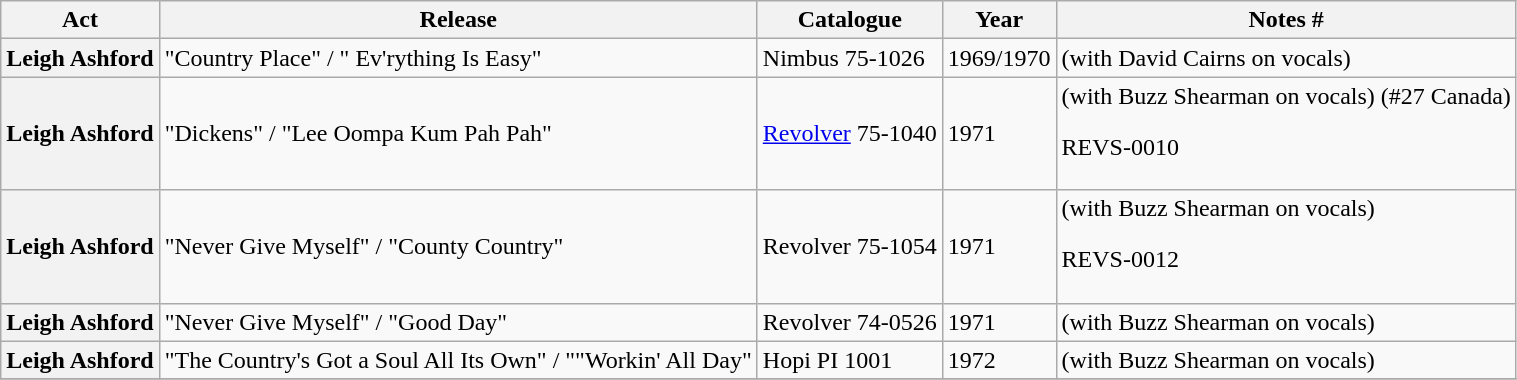<table class="wikitable plainrowheaders sortable">
<tr>
<th scope="col" class="unsortable">Act</th>
<th scope="col">Release</th>
<th scope="col">Catalogue</th>
<th scope="col">Year</th>
<th scope="col" class="unsortable">Notes #</th>
</tr>
<tr>
<th scope="row">Leigh Ashford</th>
<td>"Country Place" / " Ev'rything Is Easy"</td>
<td>Nimbus 	75-1026</td>
<td>1969/1970</td>
<td>(with David Cairns on vocals)</td>
</tr>
<tr>
<th scope="row">Leigh Ashford</th>
<td>"Dickens" / "Lee Oompa Kum Pah Pah"</td>
<td><a href='#'>Revolver</a> 75-1040</td>
<td>1971</td>
<td>(with Buzz Shearman on vocals) (#27 Canada)<p>REVS-0010</p></td>
</tr>
<tr>
<th scope="row">Leigh Ashford</th>
<td>"Never Give Myself" / "County Country"</td>
<td>Revolver 75-1054</td>
<td>1971</td>
<td>(with Buzz Shearman on vocals)<p>REVS-0012</p></td>
</tr>
<tr>
<th scope="row">Leigh Ashford</th>
<td>"Never Give Myself" / "Good Day"</td>
<td>Revolver 74-0526</td>
<td>1971</td>
<td>(with Buzz Shearman on vocals)</td>
</tr>
<tr>
<th scope="row">Leigh Ashford</th>
<td>"The Country's Got a Soul All Its Own" / ""Workin' All Day"</td>
<td>Hopi PI 1001</td>
<td>1972</td>
<td>(with Buzz Shearman on vocals)</td>
</tr>
<tr>
</tr>
</table>
